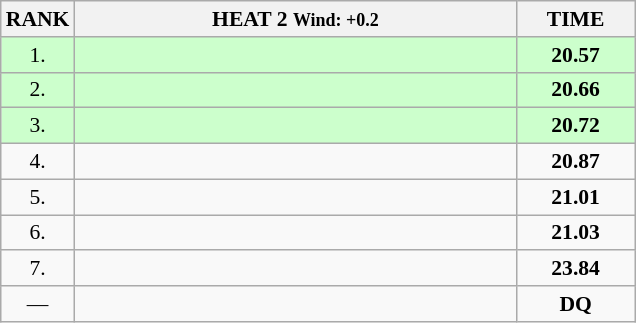<table class="wikitable" style="border-collapse: collapse; font-size: 90%;">
<tr>
<th>RANK</th>
<th style="width: 20em">HEAT 2 <small>Wind: +0.2</small></th>
<th style="width: 5em">TIME</th>
</tr>
<tr style="background:#ccffcc;">
<td align="center">1.</td>
<td></td>
<td align="center"><strong>20.57</strong></td>
</tr>
<tr style="background:#ccffcc;">
<td align="center">2.</td>
<td></td>
<td align="center"><strong>20.66</strong></td>
</tr>
<tr style="background:#ccffcc;">
<td align="center">3.</td>
<td></td>
<td align="center"><strong>20.72</strong></td>
</tr>
<tr>
<td align="center">4.</td>
<td></td>
<td align="center"><strong>20.87</strong></td>
</tr>
<tr>
<td align="center">5.</td>
<td></td>
<td align="center"><strong>21.01</strong></td>
</tr>
<tr>
<td align="center">6.</td>
<td></td>
<td align="center"><strong>21.03</strong></td>
</tr>
<tr>
<td align="center">7.</td>
<td></td>
<td align="center"><strong>23.84</strong></td>
</tr>
<tr>
<td align="center">—</td>
<td></td>
<td align="center"><strong>DQ</strong></td>
</tr>
</table>
